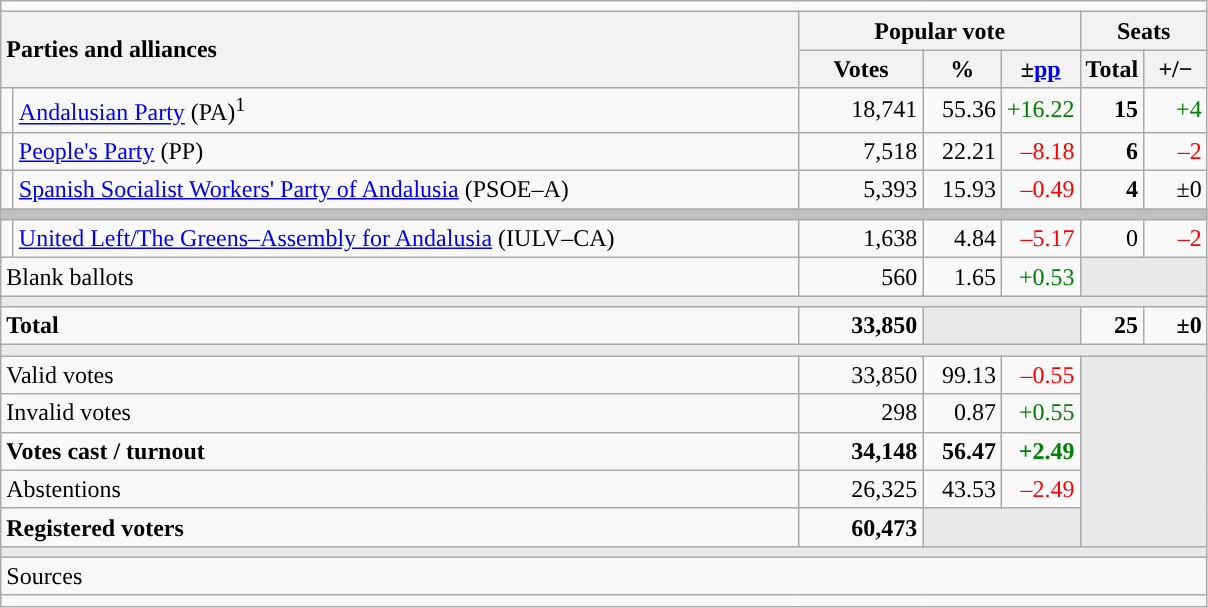<table class="wikitable" style="text-align:right;">
<tr>
<td colspan="7"></td>
</tr>
<tr>
<th style="text-align:left;" rowspan="2" colspan="2" width="525">Parties and alliances</th>
<th colspan="3">Popular vote</th>
<th colspan="2">Seats</th>
</tr>
<tr>
<th width="75">Votes</th>
<th width="45">%</th>
<th width="45">±<a href='#'>pp</a></th>
<th width="35">Total</th>
<th width="35">+/−</th>
</tr>
<tr>
<td width="1" style="color:inherit;background:"></td>
<td align="left"><a href='#'>Andalusian Party</a> (PA)<sup>1</sup></td>
<td>18,741</td>
<td>55.36</td>
<td style="color:green;">+16.22</td>
<td><strong>15</strong></td>
<td style="color:green;">+4</td>
</tr>
<tr>
<td style="color:inherit;background:"></td>
<td align="left"><a href='#'>People's Party</a> (PP)</td>
<td>7,518</td>
<td>22.21</td>
<td style="color:red;">–8.18</td>
<td><strong>6</strong></td>
<td style="color:red;">–2</td>
</tr>
<tr>
<td style="color:inherit;background:"></td>
<td align="left"><a href='#'>Spanish Socialist Workers' Party of Andalusia</a> (PSOE–A)</td>
<td>5,393</td>
<td>15.93</td>
<td style="color:red;">–0.49</td>
<td><strong>4</strong></td>
<td>±0</td>
</tr>
<tr>
<td colspan="7" bgcolor="#C0C0C0"></td>
</tr>
<tr>
<td style="color:inherit;background:"></td>
<td align="left"><a href='#'>United Left/The Greens–Assembly for Andalusia</a> (IULV–CA)</td>
<td>1,638</td>
<td>4.84</td>
<td style="color:red;">–5.17</td>
<td>0</td>
<td style="color:red;">–2</td>
</tr>
<tr>
<td align="left" colspan="2">Blank ballots</td>
<td>560</td>
<td>1.65</td>
<td style="color:green;">+0.53</td>
<td bgcolor="#E9E9E9" colspan="2"></td>
</tr>
<tr>
<td colspan="7" bgcolor="#E9E9E9"></td>
</tr>
<tr style="font-weight:bold;">
<td align="left" colspan="2">Total</td>
<td>33,850</td>
<td bgcolor="#E9E9E9" colspan="2"></td>
<td>25</td>
<td>±0</td>
</tr>
<tr>
<td colspan="7" bgcolor="#E9E9E9"></td>
</tr>
<tr>
<td align="left" colspan="2">Valid votes</td>
<td>33,850</td>
<td>99.13</td>
<td style="color:red;">–0.55</td>
<td bgcolor="#E9E9E9" colspan="2" rowspan="5"></td>
</tr>
<tr>
<td align="left" colspan="2">Invalid votes</td>
<td>298</td>
<td>0.87</td>
<td style="color:green;">+0.55</td>
</tr>
<tr style="font-weight:bold;">
<td align="left" colspan="2">Votes cast / turnout</td>
<td>34,148</td>
<td>56.47</td>
<td style="color:green;">+2.49</td>
</tr>
<tr>
<td align="left" colspan="2">Abstentions</td>
<td>26,325</td>
<td>43.53</td>
<td style="color:red;">–2.49</td>
</tr>
<tr style="font-weight:bold;">
<td align="left" colspan="2">Registered voters</td>
<td>60,473</td>
<td bgcolor="#E9E9E9" colspan="2"></td>
</tr>
<tr>
<td colspan="7" bgcolor="#E9E9E9"></td>
</tr>
<tr>
<td align="left" colspan="7">Sources</td>
</tr>
<tr>
<td colspan="7" style="text-align:left; max-width:790px;"></td>
</tr>
</table>
